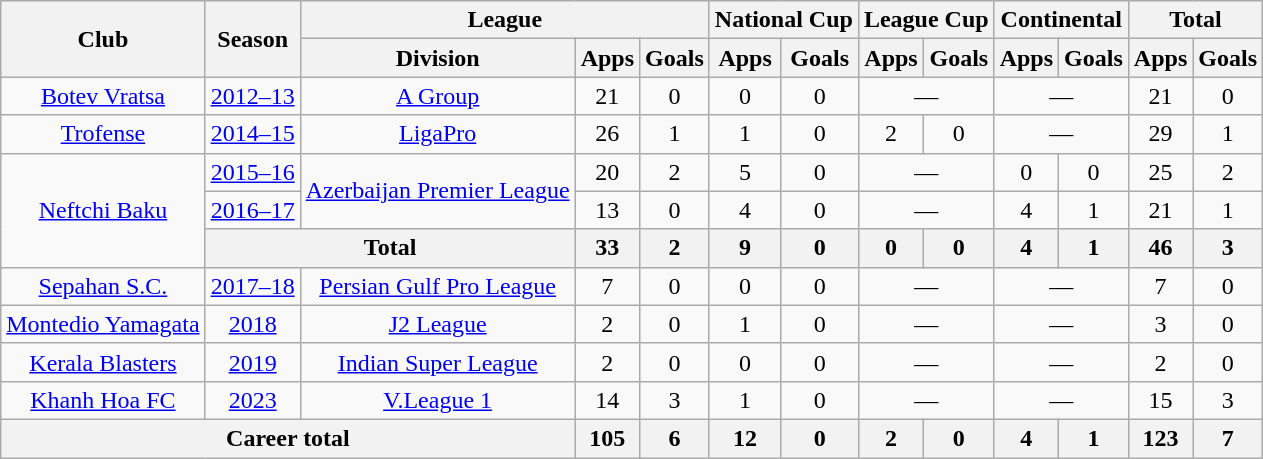<table class="wikitable" style="text-align: center;">
<tr>
<th rowspan="2">Club</th>
<th rowspan="2">Season</th>
<th colspan="3">League</th>
<th colspan="2">National Cup</th>
<th colspan="2">League Cup</th>
<th colspan="2">Continental</th>
<th colspan="2">Total</th>
</tr>
<tr>
<th>Division</th>
<th>Apps</th>
<th>Goals</th>
<th>Apps</th>
<th>Goals</th>
<th>Apps</th>
<th>Goals</th>
<th>Apps</th>
<th>Goals</th>
<th>Apps</th>
<th>Goals</th>
</tr>
<tr>
<td valign="center"><a href='#'>Botev Vratsa</a></td>
<td><a href='#'>2012–13</a></td>
<td><a href='#'>A Group</a></td>
<td>21</td>
<td>0</td>
<td>0</td>
<td>0</td>
<td colspan="2">—</td>
<td colspan="2">—</td>
<td>21</td>
<td>0</td>
</tr>
<tr>
<td valign="center"><a href='#'>Trofense</a></td>
<td><a href='#'>2014–15</a></td>
<td><a href='#'>LigaPro</a></td>
<td>26</td>
<td>1</td>
<td>1</td>
<td>0</td>
<td>2</td>
<td>0</td>
<td colspan="2">—</td>
<td>29</td>
<td>1</td>
</tr>
<tr>
<td rowspan="3" valign="center"><a href='#'>Neftchi Baku</a></td>
<td><a href='#'>2015–16</a></td>
<td rowspan="2" valign="center"><a href='#'>Azerbaijan Premier League</a></td>
<td>20</td>
<td>2</td>
<td>5</td>
<td>0</td>
<td colspan="2">—</td>
<td>0</td>
<td>0</td>
<td>25</td>
<td>2</td>
</tr>
<tr>
<td><a href='#'>2016–17</a></td>
<td>13</td>
<td>0</td>
<td>4</td>
<td>0</td>
<td colspan="2">—</td>
<td>4</td>
<td>1</td>
<td>21</td>
<td>1</td>
</tr>
<tr>
<th colspan="2">Total</th>
<th>33</th>
<th>2</th>
<th>9</th>
<th>0</th>
<th>0</th>
<th>0</th>
<th>4</th>
<th>1</th>
<th>46</th>
<th>3</th>
</tr>
<tr>
<td valign="center"><a href='#'>Sepahan S.C.</a></td>
<td><a href='#'>2017–18</a></td>
<td><a href='#'>Persian Gulf Pro League</a></td>
<td>7</td>
<td>0</td>
<td>0</td>
<td>0</td>
<td colspan="2">—</td>
<td colspan="2">—</td>
<td>7</td>
<td>0</td>
</tr>
<tr>
<td valign="center"><a href='#'>Montedio Yamagata</a></td>
<td><a href='#'>2018</a></td>
<td><a href='#'>J2 League</a></td>
<td>2</td>
<td>0</td>
<td>1</td>
<td>0</td>
<td colspan="2">—</td>
<td colspan="2">—</td>
<td>3</td>
<td>0</td>
</tr>
<tr>
<td valign="center"><a href='#'>Kerala Blasters</a></td>
<td><a href='#'>2019</a></td>
<td><a href='#'>Indian Super League</a></td>
<td>2</td>
<td>0</td>
<td>0</td>
<td>0</td>
<td colspan="2">—</td>
<td colspan="2">—</td>
<td>2</td>
<td>0</td>
</tr>
<tr>
<td><a href='#'>Khanh Hoa FC</a></td>
<td><a href='#'>2023</a></td>
<td><a href='#'>V.League 1</a></td>
<td>14</td>
<td>3</td>
<td>1</td>
<td>0</td>
<td colspan="2">—</td>
<td colspan="2">—</td>
<td>15</td>
<td>3</td>
</tr>
<tr>
<th colspan="3">Career total</th>
<th>105</th>
<th>6</th>
<th>12</th>
<th>0</th>
<th>2</th>
<th>0</th>
<th>4</th>
<th>1</th>
<th>123</th>
<th>7</th>
</tr>
</table>
